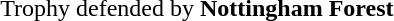<table width="100%">
<tr>
<td align="right">Trophy defended by <strong>Nottingham Forest</strong></td>
</tr>
</table>
